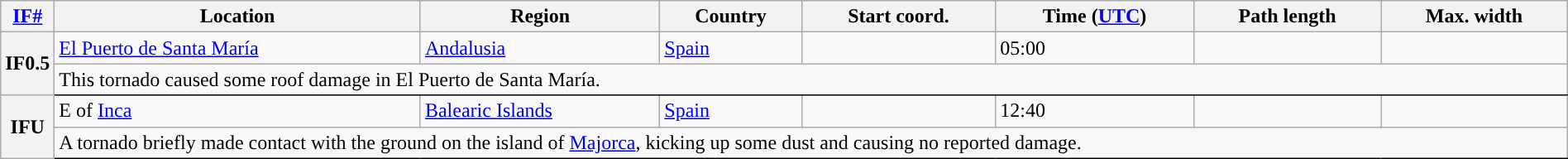<table class="wikitable sortable" style="width:100%;">
<tr>
<th scope="col" width="2%" align="center"><a href='#'>IF#</a></th>
<th scope="col" align="center" class="unsortable">Location</th>
<th scope="col" align="center" class="unsortable">Region</th>
<th scope="col" align="center">Country</th>
<th scope="col" align="center">Start coord.</th>
<th scope="col" align="center">Time (<a href='#'>UTC</a>)</th>
<th scope="col" align="center">Path length</th>
<th scope="col" align="center">Max. width</th>
</tr>
<tr>
<th scope="row" rowspan="2" style="background-color:#">IF0.5</th>
<td><a href='#'>El Puerto de Santa María</a></td>
<td><a href='#'>Andalusia</a></td>
<td><a href='#'>Spain</a></td>
<td></td>
<td>05:00</td>
<td></td>
<td></td>
</tr>
<tr class="expand-child">
<td colspan="8" style=" border-bottom: 1px solid black;">This tornado caused some roof damage in El Puerto de Santa María.</td>
</tr>
<tr>
<th scope="row" rowspan="2" style="background-color:#">IFU</th>
<td>E of <a href='#'>Inca</a></td>
<td><a href='#'>Balearic Islands</a></td>
<td><a href='#'>Spain</a></td>
<td></td>
<td>12:40</td>
<td></td>
<td></td>
</tr>
<tr class="expand-child">
<td colspan="8" style=" border-bottom: 1px solid black;">A tornado briefly made contact with the ground on the island of <a href='#'>Majorca</a>, kicking up some dust and causing no reported damage.</td>
</tr>
</table>
